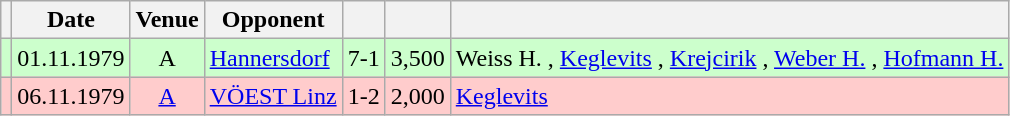<table class="wikitable" Style="text-align: center">
<tr>
<th></th>
<th>Date</th>
<th>Venue</th>
<th>Opponent</th>
<th></th>
<th></th>
<th></th>
</tr>
<tr style="background:#cfc">
<td></td>
<td>01.11.1979</td>
<td>A</td>
<td align="left"><a href='#'>Hannersdorf</a></td>
<td>7-1</td>
<td align="right">3,500</td>
<td align="left">Weiss H. , <a href='#'>Keglevits</a>  , <a href='#'>Krejcirik</a>  , <a href='#'>Weber H.</a> , <a href='#'>Hofmann H.</a> </td>
</tr>
<tr style="background:#fcc">
<td></td>
<td>06.11.1979</td>
<td><a href='#'>A</a></td>
<td align="left"><a href='#'>VÖEST Linz</a></td>
<td>1-2</td>
<td align="right">2,000</td>
<td align="left"><a href='#'>Keglevits</a> </td>
</tr>
</table>
